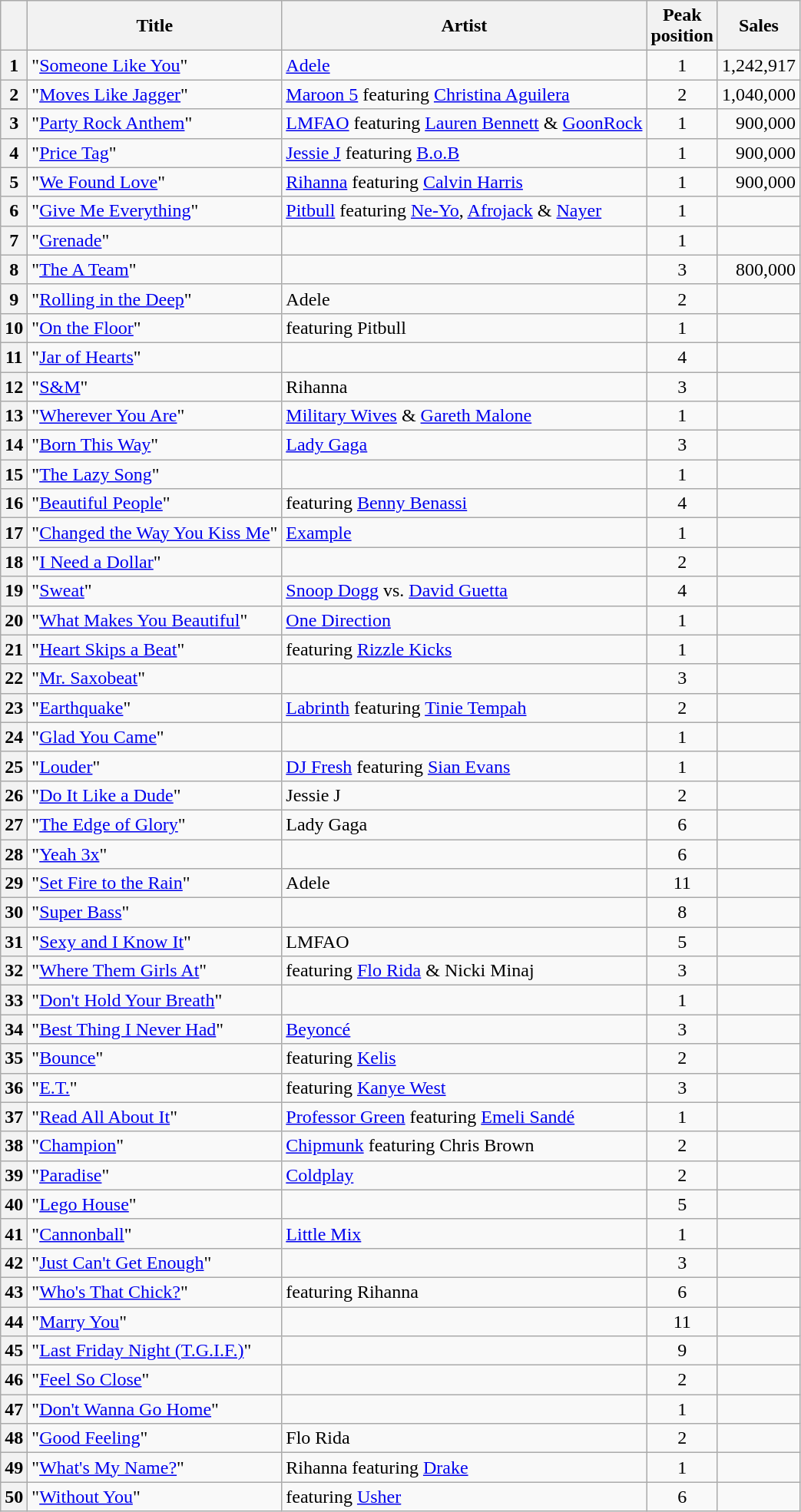<table class="wikitable sortable plainrowheaders">
<tr>
<th scope=col></th>
<th scope=col>Title</th>
<th scope=col>Artist</th>
<th scope=col>Peak<br>position</th>
<th scope=col>Sales</th>
</tr>
<tr>
<th scope=row style="text-align:center;">1</th>
<td>"<a href='#'>Someone Like You</a>"</td>
<td><a href='#'>Adele</a></td>
<td align="center">1</td>
<td align="right">1,242,917</td>
</tr>
<tr>
<th scope=row style="text-align:center;">2</th>
<td>"<a href='#'>Moves Like Jagger</a>"</td>
<td><a href='#'>Maroon 5</a> featuring <a href='#'>Christina Aguilera</a></td>
<td align="center">2</td>
<td align="right">1,040,000</td>
</tr>
<tr>
<th scope=row style="text-align:center;">3</th>
<td>"<a href='#'>Party Rock Anthem</a>"</td>
<td><a href='#'>LMFAO</a> featuring <a href='#'>Lauren Bennett</a> & <a href='#'>GoonRock</a></td>
<td align="center">1</td>
<td align="right">900,000</td>
</tr>
<tr>
<th scope=row style="text-align:center;">4</th>
<td>"<a href='#'>Price Tag</a>"</td>
<td><a href='#'>Jessie J</a> featuring <a href='#'>B.o.B</a></td>
<td align="center">1</td>
<td align="right">900,000</td>
</tr>
<tr>
<th scope=row style="text-align:center;">5</th>
<td>"<a href='#'>We Found Love</a>"</td>
<td><a href='#'>Rihanna</a> featuring <a href='#'>Calvin Harris</a></td>
<td align="center">1</td>
<td align="right">900,000</td>
</tr>
<tr>
<th scope=row style="text-align:center;">6</th>
<td>"<a href='#'>Give Me Everything</a>"</td>
<td><a href='#'>Pitbull</a> featuring <a href='#'>Ne-Yo</a>, <a href='#'>Afrojack</a> & <a href='#'>Nayer</a></td>
<td align="center">1</td>
<td align="right"></td>
</tr>
<tr>
<th scope=row style="text-align:center;">7</th>
<td>"<a href='#'>Grenade</a>"</td>
<td></td>
<td align="center">1</td>
<td align="right"></td>
</tr>
<tr>
<th scope=row style="text-align:center;">8</th>
<td>"<a href='#'>The A Team</a>"</td>
<td></td>
<td align="center">3</td>
<td align="right">800,000</td>
</tr>
<tr>
<th scope=row style="text-align:center;">9</th>
<td>"<a href='#'>Rolling in the Deep</a>"</td>
<td>Adele</td>
<td align="center">2</td>
<td align="right"></td>
</tr>
<tr>
<th scope=row style="text-align:center;">10</th>
<td>"<a href='#'>On the Floor</a>"</td>
<td> featuring Pitbull</td>
<td align="center">1</td>
<td align="right"></td>
</tr>
<tr>
<th scope=row style="text-align:center;">11</th>
<td>"<a href='#'>Jar of Hearts</a>"</td>
<td></td>
<td align="center">4</td>
<td align="right"></td>
</tr>
<tr>
<th scope=row style="text-align:center;">12</th>
<td>"<a href='#'>S&M</a>"</td>
<td>Rihanna</td>
<td align="center">3</td>
<td align="right"></td>
</tr>
<tr>
<th scope=row style="text-align:center;">13</th>
<td>"<a href='#'>Wherever You Are</a>"</td>
<td><a href='#'>Military Wives</a> & <a href='#'>Gareth Malone</a></td>
<td align="center">1</td>
<td align="right"></td>
</tr>
<tr>
<th scope=row style="text-align:center;">14</th>
<td>"<a href='#'>Born This Way</a>"</td>
<td><a href='#'>Lady Gaga</a></td>
<td align="center">3</td>
<td align="right"></td>
</tr>
<tr>
<th scope=row style="text-align:center;">15</th>
<td>"<a href='#'>The Lazy Song</a>"</td>
<td></td>
<td align="center">1</td>
<td align="right"></td>
</tr>
<tr>
<th scope=row style="text-align:center;">16</th>
<td>"<a href='#'>Beautiful People</a>"</td>
<td> featuring <a href='#'>Benny Benassi</a></td>
<td align="center">4</td>
<td align="right"></td>
</tr>
<tr>
<th scope=row style="text-align:center;">17</th>
<td>"<a href='#'>Changed the Way You Kiss Me</a>"</td>
<td><a href='#'>Example</a></td>
<td align="center">1</td>
<td align="right"></td>
</tr>
<tr>
<th scope=row style="text-align:center;">18</th>
<td>"<a href='#'>I Need a Dollar</a>"</td>
<td></td>
<td align="center">2</td>
<td align="right"></td>
</tr>
<tr>
<th scope=row style="text-align:center;">19</th>
<td>"<a href='#'>Sweat</a>"</td>
<td><a href='#'>Snoop Dogg</a> vs. <a href='#'>David Guetta</a></td>
<td align="center">4</td>
<td align="right"></td>
</tr>
<tr>
<th scope=row style="text-align:center;">20</th>
<td>"<a href='#'>What Makes You Beautiful</a>"</td>
<td><a href='#'>One Direction</a></td>
<td align="center">1</td>
<td align="right"></td>
</tr>
<tr>
<th scope=row style="text-align:center;">21</th>
<td>"<a href='#'>Heart Skips a Beat</a>"</td>
<td> featuring <a href='#'>Rizzle Kicks</a></td>
<td align="center">1</td>
<td></td>
</tr>
<tr>
<th scope=row style="text-align:center;">22</th>
<td>"<a href='#'>Mr. Saxobeat</a>"</td>
<td></td>
<td align="center">3</td>
<td></td>
</tr>
<tr>
<th scope=row style="text-align:center;">23</th>
<td>"<a href='#'>Earthquake</a>"</td>
<td><a href='#'>Labrinth</a> featuring <a href='#'>Tinie Tempah</a></td>
<td align="center">2</td>
<td></td>
</tr>
<tr>
<th scope=row style="text-align:center;">24</th>
<td>"<a href='#'>Glad You Came</a>"</td>
<td></td>
<td align="center">1</td>
<td></td>
</tr>
<tr>
<th scope=row style="text-align:center;">25</th>
<td>"<a href='#'>Louder</a>"</td>
<td><a href='#'>DJ Fresh</a> featuring <a href='#'>Sian Evans</a></td>
<td align="center">1</td>
<td></td>
</tr>
<tr>
<th scope=row style="text-align:center;">26</th>
<td>"<a href='#'>Do It Like a Dude</a>"</td>
<td>Jessie J</td>
<td align="center">2</td>
<td></td>
</tr>
<tr>
<th scope=row style="text-align:center;">27</th>
<td>"<a href='#'>The Edge of Glory</a>"</td>
<td>Lady Gaga</td>
<td align="center">6</td>
<td></td>
</tr>
<tr>
<th scope=row style="text-align:center;">28</th>
<td>"<a href='#'>Yeah 3x</a>"</td>
<td></td>
<td align="center">6</td>
<td></td>
</tr>
<tr>
<th scope=row style="text-align:center;">29</th>
<td>"<a href='#'>Set Fire to the Rain</a>"</td>
<td>Adele</td>
<td align="center">11</td>
<td></td>
</tr>
<tr>
<th scope=row style="text-align:center;">30</th>
<td>"<a href='#'>Super Bass</a>"</td>
<td></td>
<td align="center">8</td>
<td></td>
</tr>
<tr>
<th scope=row style="text-align:center;">31</th>
<td>"<a href='#'>Sexy and I Know It</a>"</td>
<td>LMFAO</td>
<td align="center">5</td>
<td></td>
</tr>
<tr>
<th scope=row style="text-align:center;">32</th>
<td>"<a href='#'>Where Them Girls At</a>"</td>
<td> featuring <a href='#'>Flo Rida</a> & Nicki Minaj</td>
<td align="center">3</td>
<td></td>
</tr>
<tr>
<th scope=row style="text-align:center;">33</th>
<td>"<a href='#'>Don't Hold Your Breath</a>"</td>
<td></td>
<td align="center">1</td>
<td></td>
</tr>
<tr>
<th scope=row style="text-align:center;">34</th>
<td>"<a href='#'>Best Thing I Never Had</a>"</td>
<td><a href='#'>Beyoncé</a></td>
<td align="center">3</td>
<td></td>
</tr>
<tr>
<th scope=row style="text-align:center;">35</th>
<td>"<a href='#'>Bounce</a>"</td>
<td> featuring <a href='#'>Kelis</a></td>
<td align="center">2</td>
<td></td>
</tr>
<tr>
<th scope=row style="text-align:center;">36</th>
<td>"<a href='#'>E.T.</a>"</td>
<td> featuring <a href='#'>Kanye West</a></td>
<td align="center">3</td>
<td></td>
</tr>
<tr>
<th scope=row style="text-align:center;">37</th>
<td>"<a href='#'>Read All About It</a>"</td>
<td><a href='#'>Professor Green</a> featuring <a href='#'>Emeli Sandé</a></td>
<td align="center">1</td>
<td></td>
</tr>
<tr>
<th scope=row style="text-align:center;">38</th>
<td>"<a href='#'>Champion</a>"</td>
<td><a href='#'>Chipmunk</a> featuring Chris Brown</td>
<td align="center">2</td>
<td></td>
</tr>
<tr>
<th scope=row style="text-align:center;">39</th>
<td>"<a href='#'>Paradise</a>"</td>
<td><a href='#'>Coldplay</a></td>
<td align="center">2</td>
<td></td>
</tr>
<tr>
<th scope=row style="text-align:center;">40</th>
<td>"<a href='#'>Lego House</a>"</td>
<td></td>
<td align="center">5</td>
<td></td>
</tr>
<tr>
<th scope=row style="text-align:center;">41</th>
<td>"<a href='#'>Cannonball</a>"</td>
<td><a href='#'>Little Mix</a></td>
<td align="center">1</td>
<td></td>
</tr>
<tr>
<th scope=row style="text-align:center;">42</th>
<td>"<a href='#'>Just Can't Get Enough</a>"</td>
<td></td>
<td align="center">3</td>
<td></td>
</tr>
<tr>
<th scope=row style="text-align:center;">43</th>
<td>"<a href='#'>Who's That Chick?</a>"</td>
<td> featuring Rihanna</td>
<td align="center">6</td>
<td></td>
</tr>
<tr>
<th scope=row style="text-align:center;">44</th>
<td>"<a href='#'>Marry You</a>"</td>
<td></td>
<td align="center">11</td>
<td></td>
</tr>
<tr>
<th scope=row style="text-align:center;">45</th>
<td>"<a href='#'>Last Friday Night (T.G.I.F.)</a>"</td>
<td></td>
<td align="center">9</td>
<td></td>
</tr>
<tr>
<th scope=row style="text-align:center;">46</th>
<td>"<a href='#'>Feel So Close</a>"</td>
<td></td>
<td align="center">2</td>
<td></td>
</tr>
<tr>
<th scope=row style="text-align:center;">47</th>
<td>"<a href='#'>Don't Wanna Go Home</a>"</td>
<td></td>
<td align="center">1</td>
<td></td>
</tr>
<tr>
<th scope=row style="text-align:center;">48</th>
<td>"<a href='#'>Good Feeling</a>"</td>
<td>Flo Rida</td>
<td align="center">2</td>
<td></td>
</tr>
<tr>
<th scope=row style="text-align:center;">49</th>
<td>"<a href='#'>What's My Name?</a>"</td>
<td>Rihanna featuring <a href='#'>Drake</a></td>
<td align="center">1</td>
<td></td>
</tr>
<tr>
<th scope=row style="text-align:center;">50</th>
<td>"<a href='#'>Without You</a>"</td>
<td> featuring <a href='#'>Usher</a></td>
<td align="center">6</td>
<td></td>
</tr>
</table>
